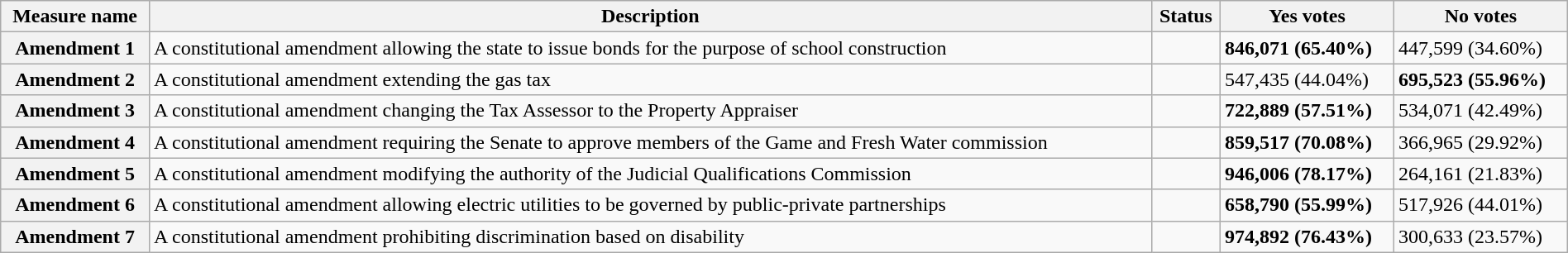<table class="wikitable sortable plainrowheaders" style="width:100%">
<tr>
<th scope="col">Measure name</th>
<th class="unsortable" scope="col">Description</th>
<th scope="col">Status</th>
<th scope="col">Yes votes</th>
<th scope="col">No votes</th>
</tr>
<tr>
<th scope="row">Amendment 1</th>
<td>A constitutional amendment allowing the state to issue bonds for the purpose of school construction</td>
<td></td>
<td><strong>846,071 (65.40%)</strong></td>
<td>447,599 (34.60%)</td>
</tr>
<tr>
<th scope="row">Amendment 2</th>
<td>A constitutional amendment extending the gas tax</td>
<td></td>
<td>547,435 (44.04%)</td>
<td><strong>695,523 (55.96%)</strong></td>
</tr>
<tr>
<th scope="row">Amendment 3</th>
<td>A constitutional amendment changing the Tax Assessor to the Property Appraiser</td>
<td></td>
<td><strong>722,889 (57.51%)</strong></td>
<td>534,071 (42.49%)</td>
</tr>
<tr>
<th scope="row">Amendment 4</th>
<td>A constitutional amendment requiring the Senate to approve members of the Game and Fresh Water commission</td>
<td></td>
<td><strong>859,517 (70.08%)</strong></td>
<td>366,965 (29.92%)</td>
</tr>
<tr>
<th scope="row">Amendment 5</th>
<td>A constitutional amendment modifying the authority of the Judicial Qualifications Commission</td>
<td></td>
<td><strong>946,006 (78.17%)</strong></td>
<td>264,161 (21.83%)</td>
</tr>
<tr>
<th scope="row">Amendment 6</th>
<td>A constitutional amendment allowing electric utilities to be governed by public-private partnerships</td>
<td></td>
<td><strong>658,790 (55.99%)</strong></td>
<td>517,926 (44.01%)</td>
</tr>
<tr>
<th scope="row">Amendment 7</th>
<td>A constitutional amendment prohibiting discrimination based on disability</td>
<td></td>
<td><strong>974,892 (76.43%)</strong></td>
<td>300,633 (23.57%)</td>
</tr>
</table>
